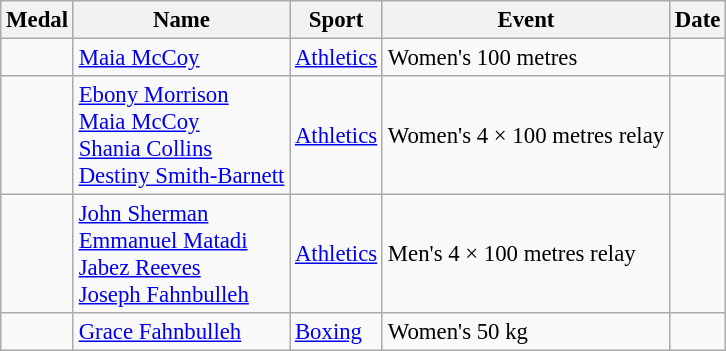<table class="wikitable sortable" style="font-size:95%">
<tr>
<th>Medal</th>
<th>Name</th>
<th>Sport</th>
<th>Event</th>
<th>Date</th>
</tr>
<tr>
<td></td>
<td><a href='#'>Maia McCoy</a></td>
<td><a href='#'>Athletics</a></td>
<td>Women's 100 metres</td>
<td></td>
</tr>
<tr>
<td></td>
<td><a href='#'>Ebony Morrison</a><br><a href='#'>Maia McCoy</a><br><a href='#'>Shania Collins</a><br><a href='#'>Destiny Smith-Barnett</a></td>
<td><a href='#'>Athletics</a></td>
<td>Women's 4 × 100 metres relay</td>
<td></td>
</tr>
<tr>
<td></td>
<td><a href='#'>John Sherman</a><br><a href='#'>Emmanuel Matadi</a><br><a href='#'>Jabez Reeves</a><br><a href='#'>Joseph Fahnbulleh</a></td>
<td><a href='#'>Athletics</a></td>
<td>Men's 4 × 100 metres relay</td>
<td></td>
</tr>
<tr>
<td></td>
<td><a href='#'>Grace Fahnbulleh</a></td>
<td><a href='#'>Boxing</a></td>
<td>Women's 50 kg</td>
<td></td>
</tr>
</table>
